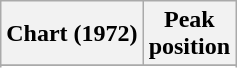<table class="wikitable sortable plainrowheaders" style="text-align:center">
<tr>
<th>Chart (1972)</th>
<th>Peak<br>position</th>
</tr>
<tr>
</tr>
<tr>
</tr>
</table>
